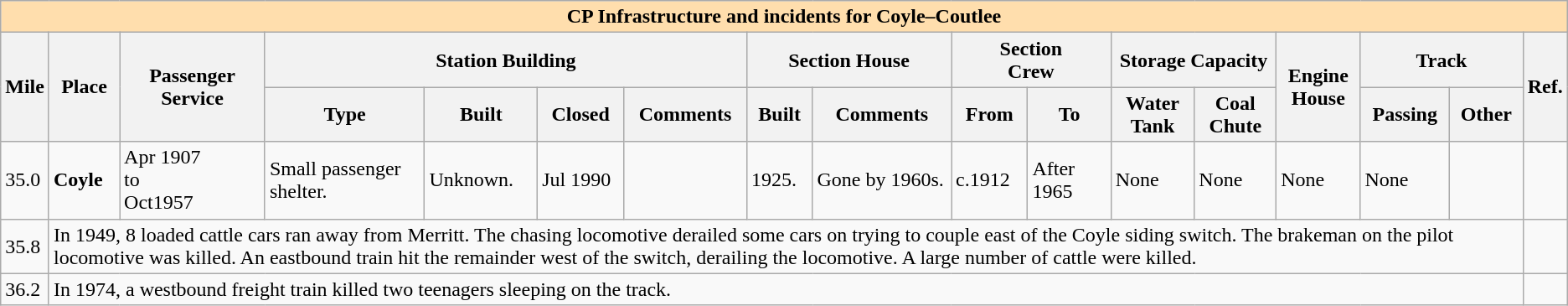<table class="wikitable">
<tr>
<th colspan="17" style="background:#ffdead;">CP Infrastructure and incidents for Coyle–Coutlee</th>
</tr>
<tr>
<th rowspan=2>Mile<br></th>
<th rowspan=2>Place</th>
<th rowspan=2>Passenger Service</th>
<th colspan=4>Station Building</th>
<th colspan=2>Section House</th>
<th colspan=2>Section<br>Crew</th>
<th colspan=2>Storage Capacity</th>
<th rowspan=2>Engine<br>House</th>
<th colspan=2>Track</th>
<th rowspan=2>Ref.</th>
</tr>
<tr>
<th>Type</th>
<th>Built</th>
<th>Closed</th>
<th>Comments</th>
<th>Built</th>
<th>Comments</th>
<th>From</th>
<th>To</th>
<th>Water<br>Tank</th>
<th>Coal<br>Chute</th>
<th>Passing</th>
<th>Other</th>
</tr>
<tr>
<td>35.0</td>
<td><strong>Coyle</strong></td>
<td>Apr 1907<br>to<br> Oct1957</td>
<td>Small passenger shelter.</td>
<td>Unknown.</td>
<td>Jul 1990</td>
<td></td>
<td>1925.</td>
<td>Gone by 1960s.</td>
<td>c.1912</td>
<td>After 1965</td>
<td>None</td>
<td>None</td>
<td>None</td>
<td>None</td>
<td></td>
<td></td>
</tr>
<tr>
<td>35.8</td>
<td colspan=15>In 1949, 8 loaded cattle cars ran away from Merritt. The chasing locomotive derailed some cars on trying to couple east of the Coyle siding switch. The brakeman on the pilot locomotive was killed. An eastbound train hit the remainder west of the switch, derailing the locomotive. A large number of cattle were killed.</td>
<td></td>
</tr>
<tr>
<td>36.2</td>
<td colspan=15>In 1974, a westbound freight train killed two teenagers sleeping on the track.</td>
<td></td>
</tr>
</table>
